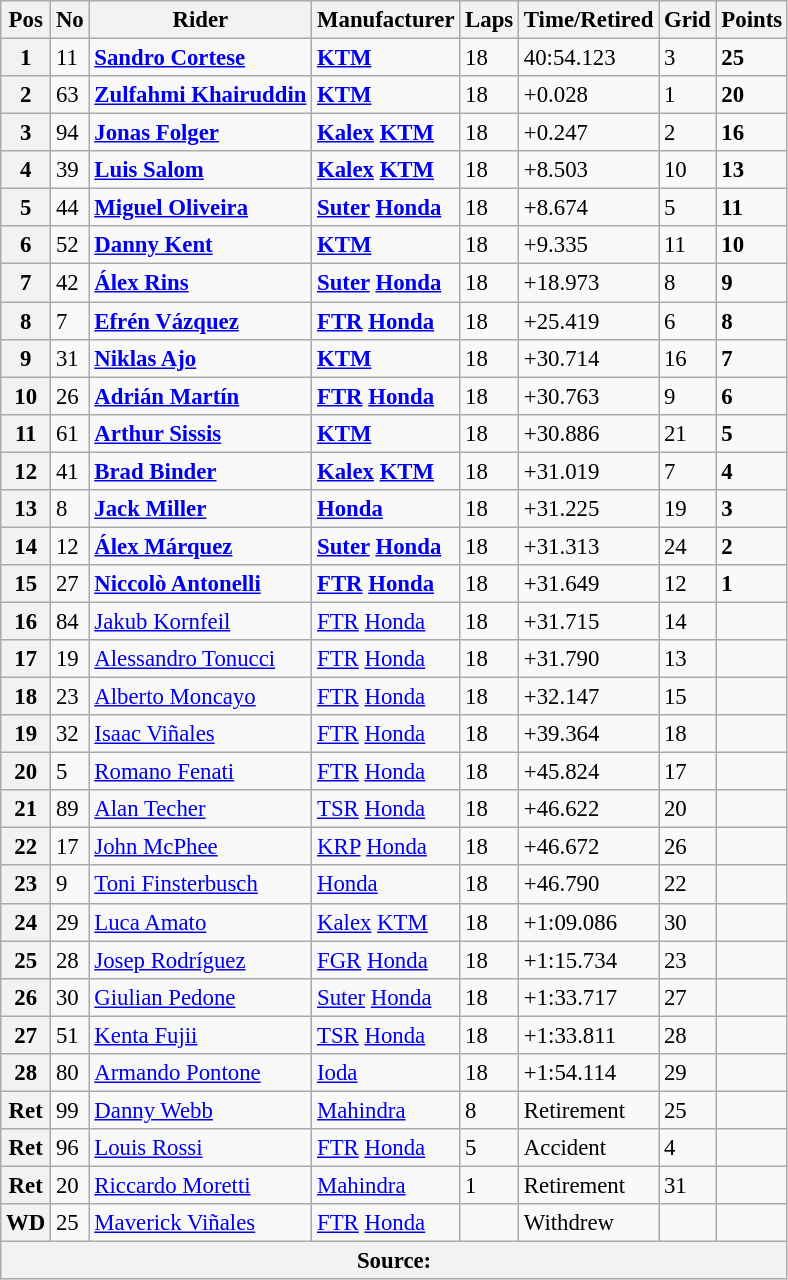<table class="wikitable" style="font-size: 95%;">
<tr>
<th>Pos</th>
<th>No</th>
<th>Rider</th>
<th>Manufacturer</th>
<th>Laps</th>
<th>Time/Retired</th>
<th>Grid</th>
<th>Points</th>
</tr>
<tr>
<th>1</th>
<td>11</td>
<td> <strong><a href='#'>Sandro Cortese</a></strong></td>
<td><strong><a href='#'>KTM</a></strong></td>
<td>18</td>
<td>40:54.123</td>
<td>3</td>
<td><strong>25</strong></td>
</tr>
<tr>
<th>2</th>
<td>63</td>
<td> <strong><a href='#'>Zulfahmi Khairuddin</a></strong></td>
<td><strong><a href='#'>KTM</a></strong></td>
<td>18</td>
<td>+0.028</td>
<td>1</td>
<td><strong>20</strong></td>
</tr>
<tr>
<th>3</th>
<td>94</td>
<td> <strong><a href='#'>Jonas Folger</a></strong></td>
<td><strong><a href='#'>Kalex</a> <a href='#'>KTM</a></strong></td>
<td>18</td>
<td>+0.247</td>
<td>2</td>
<td><strong>16</strong></td>
</tr>
<tr>
<th>4</th>
<td>39</td>
<td> <strong><a href='#'>Luis Salom</a></strong></td>
<td><strong><a href='#'>Kalex</a> <a href='#'>KTM</a></strong></td>
<td>18</td>
<td>+8.503</td>
<td>10</td>
<td><strong>13</strong></td>
</tr>
<tr>
<th>5</th>
<td>44</td>
<td> <strong><a href='#'>Miguel Oliveira</a></strong></td>
<td><strong><a href='#'>Suter</a> <a href='#'>Honda</a></strong></td>
<td>18</td>
<td>+8.674</td>
<td>5</td>
<td><strong>11</strong></td>
</tr>
<tr>
<th>6</th>
<td>52</td>
<td> <strong><a href='#'>Danny Kent</a></strong></td>
<td><strong><a href='#'>KTM</a></strong></td>
<td>18</td>
<td>+9.335</td>
<td>11</td>
<td><strong>10</strong></td>
</tr>
<tr>
<th>7</th>
<td>42</td>
<td> <strong><a href='#'>Álex Rins</a></strong></td>
<td><strong><a href='#'>Suter</a> <a href='#'>Honda</a></strong></td>
<td>18</td>
<td>+18.973</td>
<td>8</td>
<td><strong>9</strong></td>
</tr>
<tr>
<th>8</th>
<td>7</td>
<td> <strong><a href='#'>Efrén Vázquez</a></strong></td>
<td><strong><a href='#'>FTR</a> <a href='#'>Honda</a></strong></td>
<td>18</td>
<td>+25.419</td>
<td>6</td>
<td><strong>8</strong></td>
</tr>
<tr>
<th>9</th>
<td>31</td>
<td> <strong><a href='#'>Niklas Ajo</a></strong></td>
<td><strong><a href='#'>KTM</a></strong></td>
<td>18</td>
<td>+30.714</td>
<td>16</td>
<td><strong>7</strong></td>
</tr>
<tr>
<th>10</th>
<td>26</td>
<td> <strong><a href='#'>Adrián Martín</a></strong></td>
<td><strong><a href='#'>FTR</a> <a href='#'>Honda</a></strong></td>
<td>18</td>
<td>+30.763</td>
<td>9</td>
<td><strong>6</strong></td>
</tr>
<tr>
<th>11</th>
<td>61</td>
<td> <strong><a href='#'>Arthur Sissis</a></strong></td>
<td><strong><a href='#'>KTM</a></strong></td>
<td>18</td>
<td>+30.886</td>
<td>21</td>
<td><strong>5</strong></td>
</tr>
<tr>
<th>12</th>
<td>41</td>
<td> <strong><a href='#'>Brad Binder</a></strong></td>
<td><strong><a href='#'>Kalex</a> <a href='#'>KTM</a></strong></td>
<td>18</td>
<td>+31.019</td>
<td>7</td>
<td><strong>4</strong></td>
</tr>
<tr>
<th>13</th>
<td>8</td>
<td> <strong><a href='#'>Jack Miller</a></strong></td>
<td><strong><a href='#'>Honda</a></strong></td>
<td>18</td>
<td>+31.225</td>
<td>19</td>
<td><strong>3</strong></td>
</tr>
<tr>
<th>14</th>
<td>12</td>
<td> <strong><a href='#'>Álex Márquez</a></strong></td>
<td><strong><a href='#'>Suter</a> <a href='#'>Honda</a></strong></td>
<td>18</td>
<td>+31.313</td>
<td>24</td>
<td><strong>2</strong></td>
</tr>
<tr>
<th>15</th>
<td>27</td>
<td> <strong><a href='#'>Niccolò Antonelli</a></strong></td>
<td><strong><a href='#'>FTR</a> <a href='#'>Honda</a></strong></td>
<td>18</td>
<td>+31.649</td>
<td>12</td>
<td><strong>1</strong></td>
</tr>
<tr>
<th>16</th>
<td>84</td>
<td> <a href='#'>Jakub Kornfeil</a></td>
<td><a href='#'>FTR</a> <a href='#'>Honda</a></td>
<td>18</td>
<td>+31.715</td>
<td>14</td>
<td></td>
</tr>
<tr>
<th>17</th>
<td>19</td>
<td> <a href='#'>Alessandro Tonucci</a></td>
<td><a href='#'>FTR</a> <a href='#'>Honda</a></td>
<td>18</td>
<td>+31.790</td>
<td>13</td>
<td></td>
</tr>
<tr>
<th>18</th>
<td>23</td>
<td> <a href='#'>Alberto Moncayo</a></td>
<td><a href='#'>FTR</a> <a href='#'>Honda</a></td>
<td>18</td>
<td>+32.147</td>
<td>15</td>
<td></td>
</tr>
<tr>
<th>19</th>
<td>32</td>
<td> <a href='#'>Isaac Viñales</a></td>
<td><a href='#'>FTR</a> <a href='#'>Honda</a></td>
<td>18</td>
<td>+39.364</td>
<td>18</td>
<td></td>
</tr>
<tr>
<th>20</th>
<td>5</td>
<td> <a href='#'>Romano Fenati</a></td>
<td><a href='#'>FTR</a> <a href='#'>Honda</a></td>
<td>18</td>
<td>+45.824</td>
<td>17</td>
<td></td>
</tr>
<tr>
<th>21</th>
<td>89</td>
<td> <a href='#'>Alan Techer</a></td>
<td><a href='#'>TSR</a> <a href='#'>Honda</a></td>
<td>18</td>
<td>+46.622</td>
<td>20</td>
<td></td>
</tr>
<tr>
<th>22</th>
<td>17</td>
<td> <a href='#'>John McPhee</a></td>
<td><a href='#'>KRP</a> <a href='#'>Honda</a></td>
<td>18</td>
<td>+46.672</td>
<td>26</td>
<td></td>
</tr>
<tr>
<th>23</th>
<td>9</td>
<td> <a href='#'>Toni Finsterbusch</a></td>
<td><a href='#'>Honda</a></td>
<td>18</td>
<td>+46.790</td>
<td>22</td>
<td></td>
</tr>
<tr>
<th>24</th>
<td>29</td>
<td> <a href='#'>Luca Amato</a></td>
<td><a href='#'>Kalex</a> <a href='#'>KTM</a></td>
<td>18</td>
<td>+1:09.086</td>
<td>30</td>
<td></td>
</tr>
<tr>
<th>25</th>
<td>28</td>
<td> <a href='#'>Josep Rodríguez</a></td>
<td><a href='#'>FGR</a> <a href='#'>Honda</a></td>
<td>18</td>
<td>+1:15.734</td>
<td>23</td>
<td></td>
</tr>
<tr>
<th>26</th>
<td>30</td>
<td> <a href='#'>Giulian Pedone</a></td>
<td><a href='#'>Suter</a> <a href='#'>Honda</a></td>
<td>18</td>
<td>+1:33.717</td>
<td>27</td>
<td></td>
</tr>
<tr>
<th>27</th>
<td>51</td>
<td> <a href='#'>Kenta Fujii</a></td>
<td><a href='#'>TSR</a> <a href='#'>Honda</a></td>
<td>18</td>
<td>+1:33.811</td>
<td>28</td>
<td></td>
</tr>
<tr>
<th>28</th>
<td>80</td>
<td> <a href='#'>Armando Pontone</a></td>
<td><a href='#'>Ioda</a></td>
<td>18</td>
<td>+1:54.114</td>
<td>29</td>
<td></td>
</tr>
<tr>
<th>Ret</th>
<td>99</td>
<td> <a href='#'>Danny Webb</a></td>
<td><a href='#'>Mahindra</a></td>
<td>8</td>
<td>Retirement</td>
<td>25</td>
<td></td>
</tr>
<tr>
<th>Ret</th>
<td>96</td>
<td> <a href='#'>Louis Rossi</a></td>
<td><a href='#'>FTR</a> <a href='#'>Honda</a></td>
<td>5</td>
<td>Accident</td>
<td>4</td>
<td></td>
</tr>
<tr>
<th>Ret</th>
<td>20</td>
<td> <a href='#'>Riccardo Moretti</a></td>
<td><a href='#'>Mahindra</a></td>
<td>1</td>
<td>Retirement</td>
<td>31</td>
<td></td>
</tr>
<tr>
<th>WD</th>
<td>25</td>
<td> <a href='#'>Maverick Viñales</a></td>
<td><a href='#'>FTR</a> <a href='#'>Honda</a></td>
<td></td>
<td>Withdrew</td>
<td></td>
<td></td>
</tr>
<tr>
<th colspan=8>Source:</th>
</tr>
</table>
